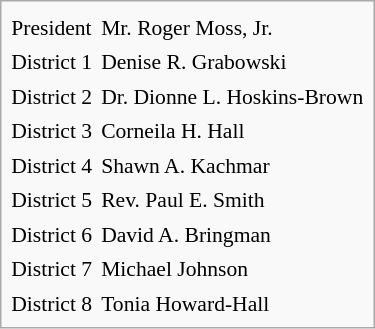<table class=infobox cellpadding=2 cellspacing=2 style="font-size: 90%;">
<tr>
</tr>
<tr>
<td>President</td>
<td>Mr. Roger Moss, Jr.</td>
</tr>
<tr>
<td>District 1</td>
<td>Denise R. Grabowski</td>
</tr>
<tr>
<td>District 2</td>
<td>Dr. Dionne L. Hoskins-Brown</td>
</tr>
<tr>
<td>District 3</td>
<td>Corneila H. Hall</td>
</tr>
<tr>
<td>District 4</td>
<td>Shawn A. Kachmar</td>
</tr>
<tr>
<td>District 5</td>
<td>Rev. Paul E. Smith</td>
</tr>
<tr>
<td>District 6</td>
<td>David A. Bringman</td>
</tr>
<tr>
<td>District 7</td>
<td>Michael Johnson</td>
</tr>
<tr>
<td>District 8</td>
<td>Tonia Howard-Hall</td>
</tr>
</table>
